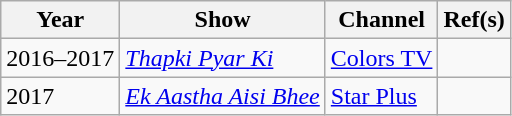<table class="wikitable">
<tr>
<th>Year</th>
<th>Show</th>
<th>Channel</th>
<th>Ref(s)</th>
</tr>
<tr>
<td>2016–2017</td>
<td><em><a href='#'>Thapki Pyar Ki </a></em></td>
<td><a href='#'>Colors TV</a></td>
<td></td>
</tr>
<tr>
<td>2017</td>
<td><em><a href='#'>Ek Aastha Aisi Bhee</a></em></td>
<td><a href='#'>Star Plus</a></td>
<td></td>
</tr>
</table>
